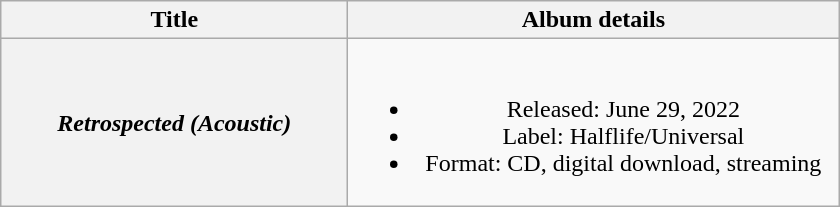<table class="wikitable plainrowheaders" style="text-align:center;">
<tr>
<th scope="col" style="width:14em;">Title</th>
<th scope="col" style="width:20em;">Album details</th>
</tr>
<tr>
<th scope="row"><em>Retrospected (Acoustic)</em></th>
<td><br><ul><li>Released: June 29, 2022</li><li>Label: Halflife/Universal</li><li>Format: CD, digital download, streaming</li></ul></td>
</tr>
</table>
